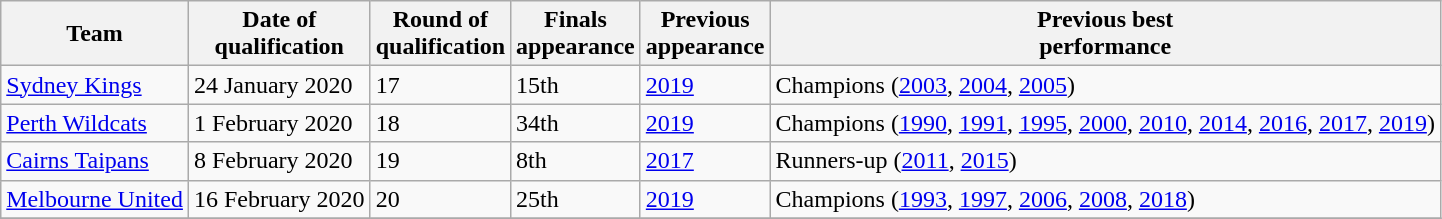<table class="wikitable" style="text-align:left">
<tr>
<th>Team</th>
<th>Date of<br>qualification</th>
<th>Round of<br>qualification</th>
<th>Finals<br>appearance</th>
<th>Previous<br>appearance</th>
<th>Previous best<br>performance</th>
</tr>
<tr>
<td><a href='#'>Sydney Kings</a></td>
<td>24 January 2020</td>
<td>17</td>
<td>15th</td>
<td><a href='#'>2019</a></td>
<td>Champions (<a href='#'>2003</a>, <a href='#'>2004</a>, <a href='#'>2005</a>)</td>
</tr>
<tr>
<td><a href='#'>Perth Wildcats</a></td>
<td>1 February 2020</td>
<td>18</td>
<td>34th</td>
<td><a href='#'>2019</a></td>
<td>Champions (<a href='#'>1990</a>, <a href='#'>1991</a>, <a href='#'>1995</a>, <a href='#'>2000</a>, <a href='#'>2010</a>, <a href='#'>2014</a>, <a href='#'>2016</a>, <a href='#'>2017</a>, <a href='#'>2019</a>)</td>
</tr>
<tr>
<td><a href='#'>Cairns Taipans</a></td>
<td>8 February 2020</td>
<td>19</td>
<td>8th</td>
<td><a href='#'>2017</a></td>
<td>Runners-up (<a href='#'>2011</a>, <a href='#'>2015</a>)</td>
</tr>
<tr>
<td><a href='#'>Melbourne United</a></td>
<td>16 February 2020</td>
<td>20</td>
<td>25th</td>
<td><a href='#'>2019</a></td>
<td>Champions (<a href='#'>1993</a>, <a href='#'>1997</a>, <a href='#'>2006</a>, <a href='#'>2008</a>, <a href='#'>2018</a>)</td>
</tr>
<tr>
</tr>
</table>
